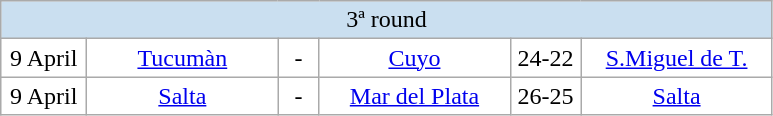<table class="wikitable" style="text-align:center">
<tr style="background:#cadff0;">
<td style="text-align:center;" colspan="6">3ª round</td>
</tr>
<tr style="background:#fff;">
<td width=50>9 April</td>
<td width=120><a href='#'>Tucumàn</a></td>
<td width=20>-</td>
<td width=120><a href='#'>Cuyo</a></td>
<td width=40>24-22</td>
<td width=120><a href='#'>S.Miguel de T.</a></td>
</tr>
<tr style="background:#fff;">
<td width=50>9 April</td>
<td width=120><a href='#'>Salta</a></td>
<td width=20>-</td>
<td width=120><a href='#'>Mar del Plata</a></td>
<td width=40>26-25</td>
<td width=120><a href='#'>Salta</a></td>
</tr>
</table>
